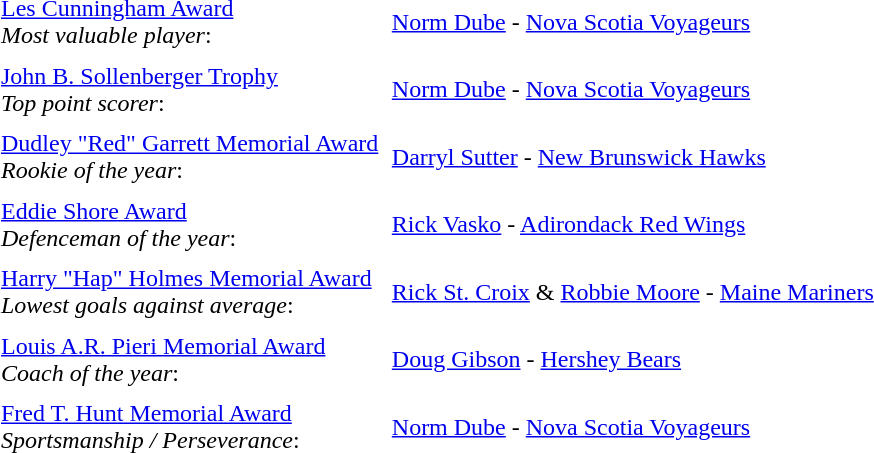<table cellpadding="3" cellspacing="3">
<tr>
<td><a href='#'>Les Cunningham Award</a><br><em>Most valuable player</em>:</td>
<td><a href='#'>Norm Dube</a> - <a href='#'>Nova Scotia Voyageurs</a></td>
</tr>
<tr>
<td><a href='#'>John B. Sollenberger Trophy</a><br><em>Top point scorer</em>:</td>
<td><a href='#'>Norm Dube</a> - <a href='#'>Nova Scotia Voyageurs</a></td>
</tr>
<tr>
<td><a href='#'>Dudley "Red" Garrett Memorial Award</a><br><em>Rookie of the year</em>:</td>
<td><a href='#'>Darryl Sutter</a> - <a href='#'>New Brunswick Hawks</a></td>
</tr>
<tr>
<td><a href='#'>Eddie Shore Award</a><br><em>Defenceman of the year</em>:</td>
<td><a href='#'>Rick Vasko</a> - <a href='#'>Adirondack Red Wings</a></td>
</tr>
<tr>
<td><a href='#'>Harry "Hap" Holmes Memorial Award</a><br><em>Lowest goals against average</em>:</td>
<td><a href='#'>Rick St. Croix</a> & <a href='#'>Robbie Moore</a> - <a href='#'>Maine Mariners</a></td>
</tr>
<tr>
<td><a href='#'>Louis A.R. Pieri Memorial Award</a><br><em>Coach of the year</em>:</td>
<td><a href='#'>Doug Gibson</a> - <a href='#'>Hershey Bears</a></td>
</tr>
<tr>
<td><a href='#'>Fred T. Hunt Memorial Award</a><br><em>Sportsmanship / Perseverance</em>:</td>
<td><a href='#'>Norm Dube</a> - <a href='#'>Nova Scotia Voyageurs</a></td>
</tr>
</table>
